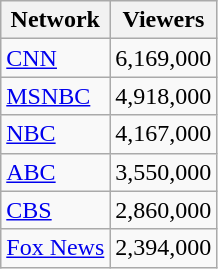<table class="wikitable">
<tr>
<th>Network</th>
<th>Viewers</th>
</tr>
<tr>
<td><a href='#'>CNN</a></td>
<td>6,169,000</td>
</tr>
<tr>
<td><a href='#'>MSNBC</a></td>
<td>4,918,000</td>
</tr>
<tr>
<td><a href='#'>NBC</a></td>
<td>4,167,000</td>
</tr>
<tr>
<td><a href='#'>ABC</a></td>
<td>3,550,000</td>
</tr>
<tr>
<td><a href='#'>CBS</a></td>
<td>2,860,000</td>
</tr>
<tr>
<td><a href='#'>Fox News</a></td>
<td>2,394,000</td>
</tr>
</table>
